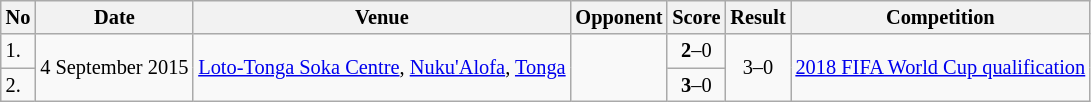<table class="wikitable" style="font-size:85%;">
<tr>
<th>No</th>
<th>Date</th>
<th>Venue</th>
<th>Opponent</th>
<th>Score</th>
<th>Result</th>
<th>Competition</th>
</tr>
<tr>
<td>1.</td>
<td rowspan="2">4 September 2015</td>
<td rowspan="2"><a href='#'>Loto-Tonga Soka Centre</a>, <a href='#'>Nuku'Alofa</a>, <a href='#'>Tonga</a></td>
<td rowspan="2"></td>
<td align=center><strong>2</strong>–0</td>
<td rowspan="2" style="text-align:center">3–0</td>
<td rowspan="2"><a href='#'>2018 FIFA World Cup qualification</a></td>
</tr>
<tr>
<td>2.</td>
<td align=center><strong>3</strong>–0</td>
</tr>
</table>
